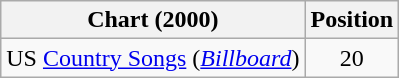<table class="wikitable">
<tr>
<th scope="col">Chart (2000)</th>
<th scope="col">Position</th>
</tr>
<tr>
<td>US <a href='#'>Country Songs</a> (<em><a href='#'>Billboard</a></em>)</td>
<td align="center">20</td>
</tr>
</table>
